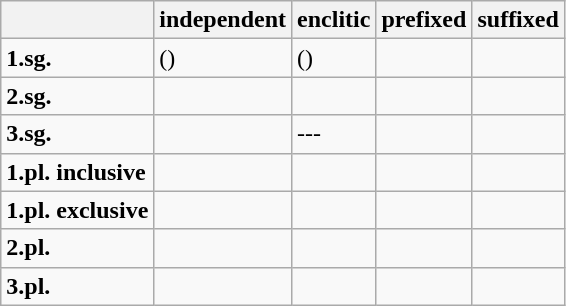<table class="wikitable">
<tr>
<th></th>
<th>independent</th>
<th>enclitic</th>
<th>prefixed</th>
<th>suffixed</th>
</tr>
<tr>
<td><strong>1.sg.</strong></td>
<td> ()</td>
<td> ()</td>
<td></td>
<td></td>
</tr>
<tr>
<td><strong>2.sg.</strong></td>
<td></td>
<td></td>
<td></td>
<td></td>
</tr>
<tr>
<td><strong>3.sg.</strong></td>
<td></td>
<td>---</td>
<td></td>
<td></td>
</tr>
<tr>
<td><strong>1.pl. inclusive</strong></td>
<td></td>
<td></td>
<td></td>
<td></td>
</tr>
<tr>
<td><strong>1.pl. exclusive</strong></td>
<td></td>
<td></td>
<td></td>
<td></td>
</tr>
<tr>
<td><strong>2.pl.</strong></td>
<td></td>
<td></td>
<td></td>
<td></td>
</tr>
<tr>
<td><strong>3.pl.</strong></td>
<td></td>
<td></td>
<td></td>
<td></td>
</tr>
</table>
